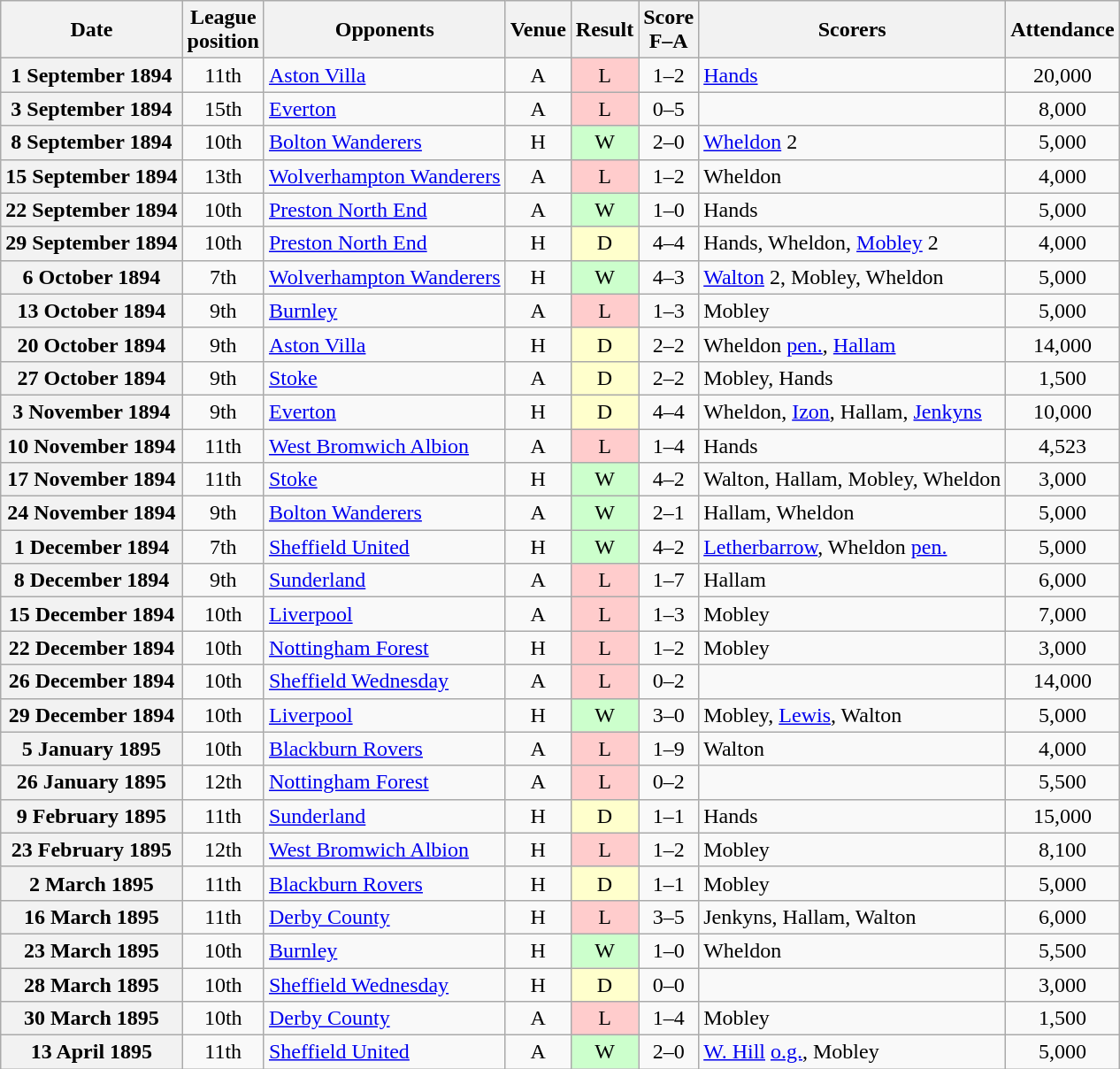<table class="wikitable plainrowheaders sortable" style=text-align:center>
<tr>
<th scope=col>Date</th>
<th scope=col data-sort-type=number>League<br>position</th>
<th scope=col>Opponents</th>
<th scope=col>Venue</th>
<th scope=col>Result</th>
<th scope=col>Score<br>F–A</th>
<th scope=col>Scorers</th>
<th scope=col>Attendance</th>
</tr>
<tr>
<th scope=row>1 September 1894</th>
<td>11th</td>
<td style=text-align:left><a href='#'>Aston Villa</a></td>
<td>A</td>
<td style=background:#fcc>L</td>
<td>1–2</td>
<td style=text-align:left><a href='#'>Hands</a></td>
<td>20,000</td>
</tr>
<tr>
<th scope=row>3 September 1894</th>
<td>15th</td>
<td style=text-align:left><a href='#'>Everton</a></td>
<td>A</td>
<td style=background:#fcc>L</td>
<td>0–5</td>
<td></td>
<td>8,000</td>
</tr>
<tr>
<th scope=row>8 September 1894</th>
<td>10th</td>
<td style=text-align:left><a href='#'>Bolton Wanderers</a></td>
<td>H</td>
<td style=background:#cfc>W</td>
<td>2–0</td>
<td style=text-align:left><a href='#'>Wheldon</a> 2</td>
<td>5,000</td>
</tr>
<tr>
<th scope=row>15 September 1894</th>
<td>13th</td>
<td style=text-align:left><a href='#'>Wolverhampton Wanderers</a></td>
<td>A</td>
<td style=background:#fcc>L</td>
<td>1–2</td>
<td style=text-align:left>Wheldon</td>
<td>4,000</td>
</tr>
<tr>
<th scope=row>22 September 1894</th>
<td>10th</td>
<td style=text-align:left><a href='#'>Preston North End</a></td>
<td>A</td>
<td style=background:#cfc>W</td>
<td>1–0</td>
<td style=text-align:left>Hands</td>
<td>5,000</td>
</tr>
<tr>
<th scope=row>29 September 1894</th>
<td>10th</td>
<td style=text-align:left><a href='#'>Preston North End</a></td>
<td>H</td>
<td style=background:#ffc>D</td>
<td>4–4</td>
<td style=text-align:left>Hands, Wheldon, <a href='#'>Mobley</a> 2</td>
<td>4,000</td>
</tr>
<tr>
<th scope=row>6 October 1894</th>
<td>7th</td>
<td style=text-align:left><a href='#'>Wolverhampton Wanderers</a></td>
<td>H</td>
<td style=background:#cfc>W</td>
<td>4–3</td>
<td style=text-align:left><a href='#'>Walton</a> 2, Mobley, Wheldon</td>
<td>5,000</td>
</tr>
<tr>
<th scope=row>13 October 1894</th>
<td>9th</td>
<td style=text-align:left><a href='#'>Burnley</a></td>
<td>A</td>
<td style=background:#fcc>L</td>
<td>1–3</td>
<td style=text-align:left>Mobley</td>
<td>5,000</td>
</tr>
<tr>
<th scope=row>20 October 1894</th>
<td>9th</td>
<td style=text-align:left><a href='#'>Aston Villa</a></td>
<td>H</td>
<td style=background:#ffc>D</td>
<td>2–2</td>
<td style=text-align:left>Wheldon <a href='#'>pen.</a>, <a href='#'>Hallam</a></td>
<td>14,000</td>
</tr>
<tr>
<th scope=row>27 October 1894</th>
<td>9th</td>
<td style=text-align:left><a href='#'>Stoke</a></td>
<td>A</td>
<td style=background:#ffc>D</td>
<td>2–2</td>
<td style=text-align:left>Mobley, Hands</td>
<td>1,500</td>
</tr>
<tr>
<th scope=row>3 November 1894</th>
<td>9th</td>
<td style=text-align:left><a href='#'>Everton</a></td>
<td>H</td>
<td style=background:#ffc>D</td>
<td>4–4</td>
<td style=text-align:left>Wheldon, <a href='#'>Izon</a>, Hallam, <a href='#'>Jenkyns</a></td>
<td>10,000</td>
</tr>
<tr>
<th scope=row>10 November 1894</th>
<td>11th</td>
<td style=text-align:left><a href='#'>West Bromwich Albion</a></td>
<td>A</td>
<td style=background:#fcc>L</td>
<td>1–4</td>
<td style=text-align:left>Hands</td>
<td>4,523</td>
</tr>
<tr>
<th scope=row>17 November 1894</th>
<td>11th</td>
<td style=text-align:left><a href='#'>Stoke</a></td>
<td>H</td>
<td style=background:#cfc>W</td>
<td>4–2</td>
<td style=text-align:left>Walton, Hallam, Mobley, Wheldon</td>
<td>3,000</td>
</tr>
<tr>
<th scope=row>24 November 1894</th>
<td>9th</td>
<td style=text-align:left><a href='#'>Bolton Wanderers</a></td>
<td>A</td>
<td style=background:#cfc>W</td>
<td>2–1</td>
<td style=text-align:left>Hallam, Wheldon</td>
<td>5,000</td>
</tr>
<tr>
<th scope=row>1 December 1894</th>
<td>7th</td>
<td style=text-align:left><a href='#'>Sheffield United</a></td>
<td>H</td>
<td style=background:#cfc>W</td>
<td>4–2</td>
<td style=text-align:left><a href='#'>Letherbarrow</a>, Wheldon <a href='#'>pen.</a></td>
<td>5,000</td>
</tr>
<tr>
<th scope=row>8 December 1894</th>
<td>9th</td>
<td style=text-align:left><a href='#'>Sunderland</a></td>
<td>A</td>
<td style=background:#fcc>L</td>
<td>1–7</td>
<td style=text-align:left>Hallam</td>
<td>6,000</td>
</tr>
<tr>
<th scope=row>15 December 1894</th>
<td>10th</td>
<td style=text-align:left><a href='#'>Liverpool</a></td>
<td>A</td>
<td style=background:#fcc>L</td>
<td>1–3</td>
<td style=text-align:left>Mobley</td>
<td>7,000</td>
</tr>
<tr>
<th scope=row>22 December 1894</th>
<td>10th</td>
<td style=text-align:left><a href='#'>Nottingham Forest</a></td>
<td>H</td>
<td style=background:#fcc>L</td>
<td>1–2</td>
<td style=text-align:left>Mobley</td>
<td>3,000</td>
</tr>
<tr>
<th scope=row>26 December 1894</th>
<td>10th</td>
<td style=text-align:left><a href='#'>Sheffield Wednesday</a></td>
<td>A</td>
<td style=background:#fcc>L</td>
<td>0–2</td>
<td></td>
<td>14,000</td>
</tr>
<tr>
<th scope=row>29 December 1894</th>
<td>10th</td>
<td style=text-align:left><a href='#'>Liverpool</a></td>
<td>H</td>
<td style=background:#cfc>W</td>
<td>3–0</td>
<td style=text-align:left>Mobley, <a href='#'>Lewis</a>, Walton</td>
<td>5,000</td>
</tr>
<tr>
<th scope=row>5 January 1895</th>
<td>10th</td>
<td style=text-align:left><a href='#'>Blackburn Rovers</a></td>
<td>A</td>
<td style=background:#fcc>L</td>
<td>1–9</td>
<td style=text-align:left>Walton</td>
<td>4,000</td>
</tr>
<tr>
<th scope=row>26 January 1895</th>
<td>12th</td>
<td style=text-align:left><a href='#'>Nottingham Forest</a></td>
<td>A</td>
<td style=background:#fcc>L</td>
<td>0–2</td>
<td></td>
<td>5,500</td>
</tr>
<tr>
<th scope=row>9 February 1895</th>
<td>11th</td>
<td style=text-align:left><a href='#'>Sunderland</a></td>
<td>H</td>
<td style=background:#ffc>D</td>
<td>1–1</td>
<td style=text-align:left>Hands</td>
<td>15,000</td>
</tr>
<tr>
<th scope=row>23 February 1895</th>
<td>12th</td>
<td style=text-align:left><a href='#'>West Bromwich Albion</a></td>
<td>H</td>
<td style=background:#fcc>L</td>
<td>1–2</td>
<td style=text-align:left>Mobley</td>
<td>8,100</td>
</tr>
<tr>
<th scope=row>2 March 1895</th>
<td>11th</td>
<td style=text-align:left><a href='#'>Blackburn Rovers</a></td>
<td>H</td>
<td style=background:#ffc>D</td>
<td>1–1</td>
<td style=text-align:left>Mobley</td>
<td>5,000</td>
</tr>
<tr>
<th scope=row>16 March 1895</th>
<td>11th</td>
<td style=text-align:left><a href='#'>Derby County</a></td>
<td>H</td>
<td style=background:#fcc>L</td>
<td>3–5</td>
<td style=text-align:left>Jenkyns, Hallam, Walton</td>
<td>6,000</td>
</tr>
<tr>
<th scope=row>23 March 1895</th>
<td>10th</td>
<td style=text-align:left><a href='#'>Burnley</a></td>
<td>H</td>
<td style=background:#cfc>W</td>
<td>1–0</td>
<td style=text-align:left>Wheldon</td>
<td>5,500</td>
</tr>
<tr>
<th scope=row>28 March 1895</th>
<td>10th</td>
<td style=text-align:left><a href='#'>Sheffield Wednesday</a></td>
<td>H</td>
<td style=background:#ffc>D</td>
<td>0–0</td>
<td></td>
<td>3,000</td>
</tr>
<tr>
<th scope=row>30 March 1895</th>
<td>10th</td>
<td style=text-align:left><a href='#'>Derby County</a></td>
<td>A</td>
<td style=background:#fcc>L</td>
<td>1–4</td>
<td style=text-align:left>Mobley</td>
<td>1,500</td>
</tr>
<tr>
<th scope=row>13 April 1895</th>
<td>11th</td>
<td style=text-align:left><a href='#'>Sheffield United</a></td>
<td>A</td>
<td style=background:#cfc>W</td>
<td>2–0</td>
<td style=text-align:left><a href='#'>W. Hill</a> <a href='#'>o.g.</a>, Mobley</td>
<td>5,000</td>
</tr>
</table>
